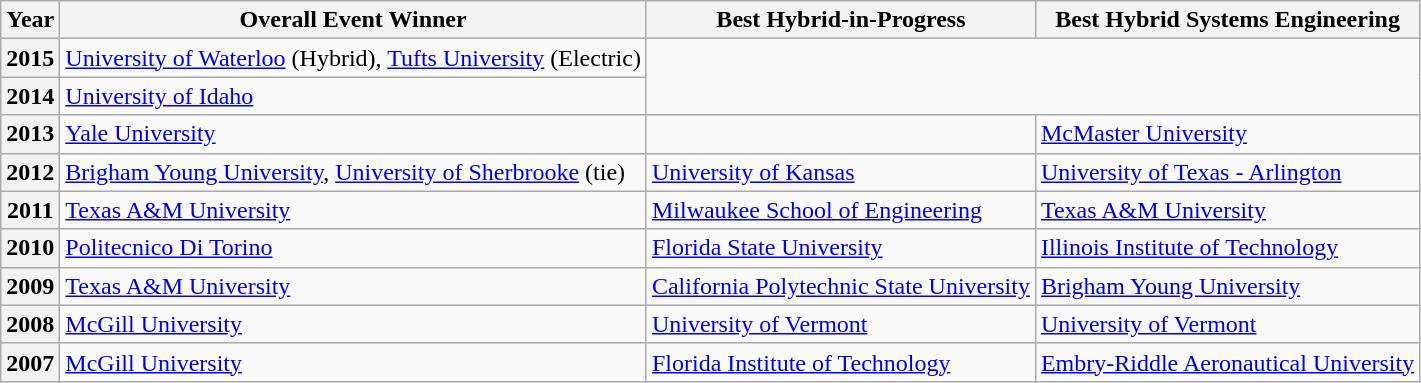<table class="wikitable">
<tr>
<th>Year</th>
<th>Overall Event Winner</th>
<th>Best Hybrid-in-Progress</th>
<th>Best Hybrid Systems Engineering</th>
</tr>
<tr>
<th>2015</th>
<td> <a href='#'>University of Waterloo</a> (Hybrid),  <a href='#'>Tufts University</a> (Electric)</td>
</tr>
<tr>
<th>2014</th>
<td> <a href='#'>University of Idaho</a></td>
</tr>
<tr>
<th>2013</th>
<td> <a href='#'>Yale University</a></td>
<td></td>
<td> <a href='#'>McMaster University</a></td>
</tr>
<tr>
<th>2012</th>
<td> <a href='#'>Brigham Young University</a>,  <a href='#'>University of Sherbrooke</a> (tie)</td>
<td> <a href='#'>University of Kansas</a></td>
<td> <a href='#'>University of Texas - Arlington</a></td>
</tr>
<tr>
<th>2011</th>
<td> <a href='#'>Texas A&M University</a></td>
<td> <a href='#'>Milwaukee School of Engineering</a></td>
<td> <a href='#'>Texas A&M University</a></td>
</tr>
<tr>
<th>2010</th>
<td> <a href='#'>Politecnico Di Torino</a></td>
<td> <a href='#'>Florida State University</a></td>
<td> <a href='#'>Illinois Institute of Technology</a></td>
</tr>
<tr>
<th>2009</th>
<td> <a href='#'>Texas A&M University</a></td>
<td> <a href='#'>California Polytechnic State University</a></td>
<td> <a href='#'>Brigham Young University</a></td>
</tr>
<tr>
<th>2008</th>
<td> <a href='#'>McGill University</a></td>
<td> <a href='#'>University of Vermont</a></td>
<td> <a href='#'>University of Vermont</a></td>
</tr>
<tr>
<th>2007</th>
<td> <a href='#'>McGill University</a></td>
<td> <a href='#'>Florida Institute of Technology</a></td>
<td> <a href='#'>Embry-Riddle Aeronautical University</a></td>
</tr>
</table>
